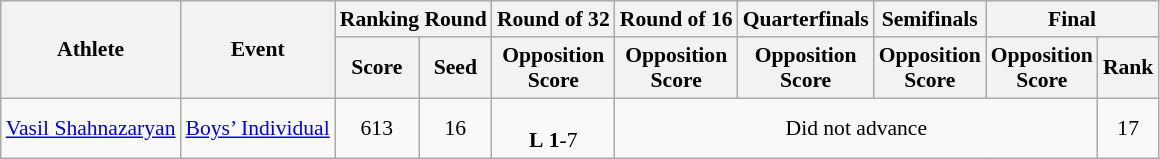<table class="wikitable" border="1" style="font-size:90%">
<tr>
<th rowspan=2>Athlete</th>
<th rowspan=2>Event</th>
<th colspan=2>Ranking Round</th>
<th>Round of 32</th>
<th>Round of 16</th>
<th>Quarterfinals</th>
<th>Semifinals</th>
<th colspan=2>Final</th>
</tr>
<tr>
<th>Score</th>
<th>Seed</th>
<th>Opposition<br>Score</th>
<th>Opposition<br>Score</th>
<th>Opposition<br>Score</th>
<th>Opposition<br>Score</th>
<th>Opposition<br>Score</th>
<th>Rank</th>
</tr>
<tr>
<td><a href='#'>Vasil Shahnazaryan</a></td>
<td><a href='#'>Boys’ Individual</a></td>
<td align=center>613</td>
<td align=center>16</td>
<td align=center> <br> <strong>L</strong> <strong>1</strong>-7</td>
<td colspan=4 align=center>Did not advance</td>
<td align=center>17</td>
</tr>
</table>
